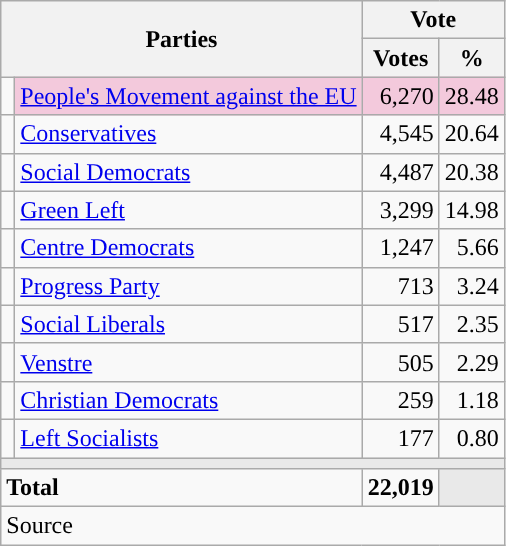<table class="wikitable" style="text-align:right;">
<tr>
<th style="text-align:centre;" rowspan="2" colspan="2" width="225">Parties</th>
<th colspan="3">Vote</th>
</tr>
<tr>
<th width="15">Votes</th>
<th width="15">%</th>
</tr>
<tr>
<td width="2" style="color:inherit;background:"></td>
<td bgcolor=#f3c9dc   align="left"><a href='#'>People's Movement against the EU</a></td>
<td bgcolor=#f3c9dc>6,270</td>
<td bgcolor=#f3c9dc>28.48</td>
</tr>
<tr>
<td width="2" style="color:inherit;background:"></td>
<td align="left"><a href='#'>Conservatives</a></td>
<td>4,545</td>
<td>20.64</td>
</tr>
<tr>
<td width="2" style="color:inherit;background:"></td>
<td align="left"><a href='#'>Social Democrats</a></td>
<td>4,487</td>
<td>20.38</td>
</tr>
<tr>
<td width="2" style="color:inherit;background:"></td>
<td align="left"><a href='#'>Green Left</a></td>
<td>3,299</td>
<td>14.98</td>
</tr>
<tr>
<td width="2" style="color:inherit;background:"></td>
<td align="left"><a href='#'>Centre Democrats</a></td>
<td>1,247</td>
<td>5.66</td>
</tr>
<tr>
<td width="2" style="color:inherit;background:"></td>
<td align="left"><a href='#'>Progress Party</a></td>
<td>713</td>
<td>3.24</td>
</tr>
<tr>
<td width="2" style="color:inherit;background:"></td>
<td align="left"><a href='#'>Social Liberals</a></td>
<td>517</td>
<td>2.35</td>
</tr>
<tr>
<td width="2" style="color:inherit;background:"></td>
<td align="left"><a href='#'>Venstre</a></td>
<td>505</td>
<td>2.29</td>
</tr>
<tr>
<td width="2" style="color:inherit;background:"></td>
<td align="left"><a href='#'>Christian Democrats</a></td>
<td>259</td>
<td>1.18</td>
</tr>
<tr>
<td width="2" style="color:inherit;background:"></td>
<td align="left"><a href='#'>Left Socialists</a></td>
<td>177</td>
<td>0.80</td>
</tr>
<tr>
<td colspan="7" bgcolor="#E9E9E9"></td>
</tr>
<tr>
<td align="left" colspan="2"><strong>Total</strong></td>
<td><strong>22,019</strong></td>
<td bgcolor="#E9E9E9" colspan="2"></td>
</tr>
<tr>
<td align="left" colspan="6">Source</td>
</tr>
</table>
